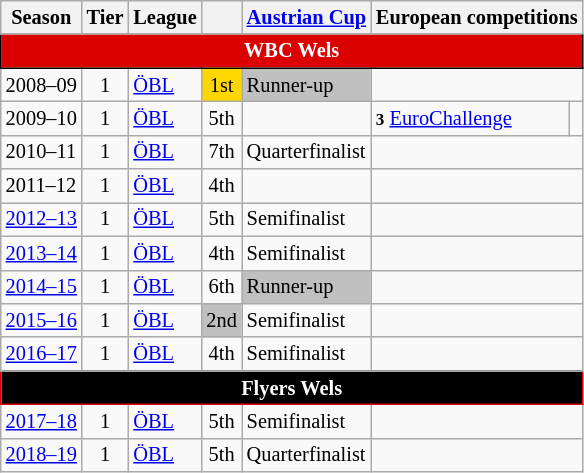<table class="wikitable" style="font-size:85%">
<tr>
<th>Season</th>
<th>Tier</th>
<th>League</th>
<th></th>
<th><a href='#'>Austrian Cup</a></th>
<th colspan=2>European competitions</th>
</tr>
<tr>
<th colspan=7 style="background:#DB0101; color:white; border:1px black solid; text-align:center;">WBC Wels</th>
</tr>
<tr>
<td>2008–09</td>
<td align=center>1</td>
<td><a href='#'>ÖBL</a></td>
<td bgcolor=gold align=center>1st</td>
<td style="background:silver">Runner-up</td>
<td colspan=2></td>
</tr>
<tr>
<td>2009–10</td>
<td align=center>1</td>
<td><a href='#'>ÖBL</a></td>
<td align=center>5th</td>
<td></td>
<td><small><strong>3</strong></small> <a href='#'>EuroChallenge</a></td>
<td style="text-align:center;"></td>
</tr>
<tr>
<td>2010–11</td>
<td align=center>1</td>
<td><a href='#'>ÖBL</a></td>
<td align=center>7th</td>
<td>Quarterfinalist</td>
<td colspan=2></td>
</tr>
<tr>
<td>2011–12</td>
<td align=center>1</td>
<td><a href='#'>ÖBL</a></td>
<td align=center>4th</td>
<td></td>
<td colspan=2></td>
</tr>
<tr>
<td><a href='#'>2012–13</a></td>
<td align=center>1</td>
<td><a href='#'>ÖBL</a></td>
<td align=center>5th</td>
<td>Semifinalist</td>
<td colspan=2></td>
</tr>
<tr>
<td><a href='#'>2013–14</a></td>
<td align=center>1</td>
<td><a href='#'>ÖBL</a></td>
<td align=center>4th</td>
<td>Semifinalist</td>
<td colspan=2></td>
</tr>
<tr>
<td><a href='#'>2014–15</a></td>
<td align=center>1</td>
<td><a href='#'>ÖBL</a></td>
<td align=center>6th</td>
<td bgcolor=silver>Runner-up</td>
<td colspan=2></td>
</tr>
<tr>
<td><a href='#'>2015–16</a></td>
<td align=center>1</td>
<td><a href='#'>ÖBL</a></td>
<td align=center bgcolor=silver>2nd</td>
<td>Semifinalist</td>
<td colspan=2></td>
</tr>
<tr>
<td><a href='#'>2016–17</a></td>
<td align=center>1</td>
<td><a href='#'>ÖBL</a></td>
<td align=center>4th</td>
<td>Semifinalist</td>
<td colspan=2></td>
</tr>
<tr>
<th colspan=7 style="background:black; color:white; border:1px solid #DB0101; text-align:center;">Flyers Wels</th>
</tr>
<tr>
<td><a href='#'>2017–18</a></td>
<td align=center>1</td>
<td><a href='#'>ÖBL</a></td>
<td align=center>5th</td>
<td>Semifinalist</td>
<td colspan=2></td>
</tr>
<tr>
<td><a href='#'>2018–19</a></td>
<td align=center>1</td>
<td><a href='#'>ÖBL</a></td>
<td align=center>5th</td>
<td>Quarterfinalist</td>
<td colspan=2></td>
</tr>
</table>
